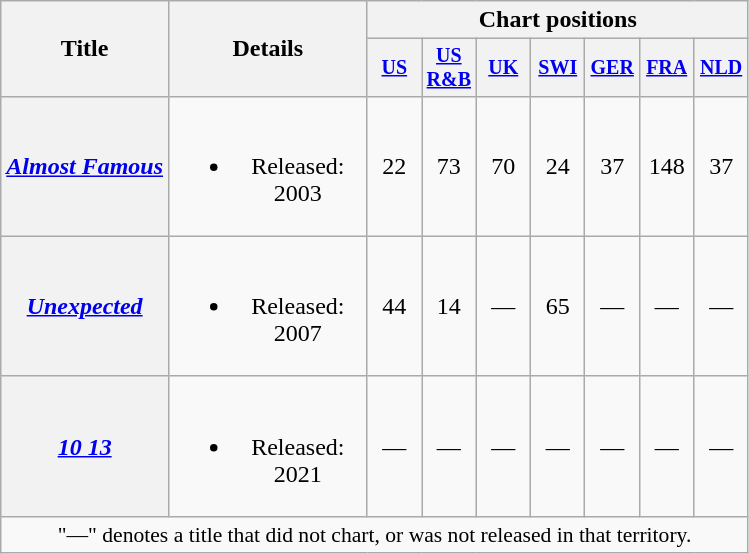<table class="wikitable plainrowheaders" style="text-align:center">
<tr>
<th rowspan="2">Title</th>
<th rowspan="2" style="width:125px;">Details</th>
<th colspan="7">Chart positions</th>
</tr>
<tr style="font-size:smaller;">
<th width="30"><a href='#'>US</a></th>
<th width="30"><a href='#'>US R&B</a></th>
<th width="30"><a href='#'>UK</a></th>
<th width="30"><a href='#'>SWI</a></th>
<th width="30"><a href='#'>GER</a></th>
<th width="30"><a href='#'>FRA</a></th>
<th width="30"><a href='#'>NLD</a></th>
</tr>
<tr>
<th scope="row"><em><a href='#'>Almost Famous</a></em></th>
<td><br><ul><li>Released: 2003</li></ul></td>
<td>22</td>
<td>73</td>
<td>70</td>
<td>24</td>
<td>37</td>
<td>148</td>
<td>37</td>
</tr>
<tr>
<th scope="row"><em><a href='#'>Unexpected</a></em></th>
<td><br><ul><li>Released: 2007</li></ul></td>
<td>44</td>
<td>14</td>
<td>—</td>
<td>65</td>
<td>—</td>
<td>—</td>
<td>—</td>
</tr>
<tr>
<th scope="row"><em><a href='#'>10 13</a></em></th>
<td><br><ul><li>Released: 2021</li></ul></td>
<td>—</td>
<td>—</td>
<td>—</td>
<td>—</td>
<td>—</td>
<td>—</td>
<td>—</td>
</tr>
<tr>
<td colspan="14" style="font-size:90%;">"—" denotes a title that did not chart, or was not released in that territory.</td>
</tr>
</table>
